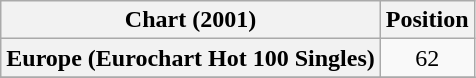<table class="wikitable sortable plainrowheaders">
<tr>
<th>Chart (2001)</th>
<th>Position</th>
</tr>
<tr>
<th scope="row">Europe (Eurochart Hot 100 Singles)</th>
<td style="text-align:center;">62</td>
</tr>
<tr>
</tr>
</table>
